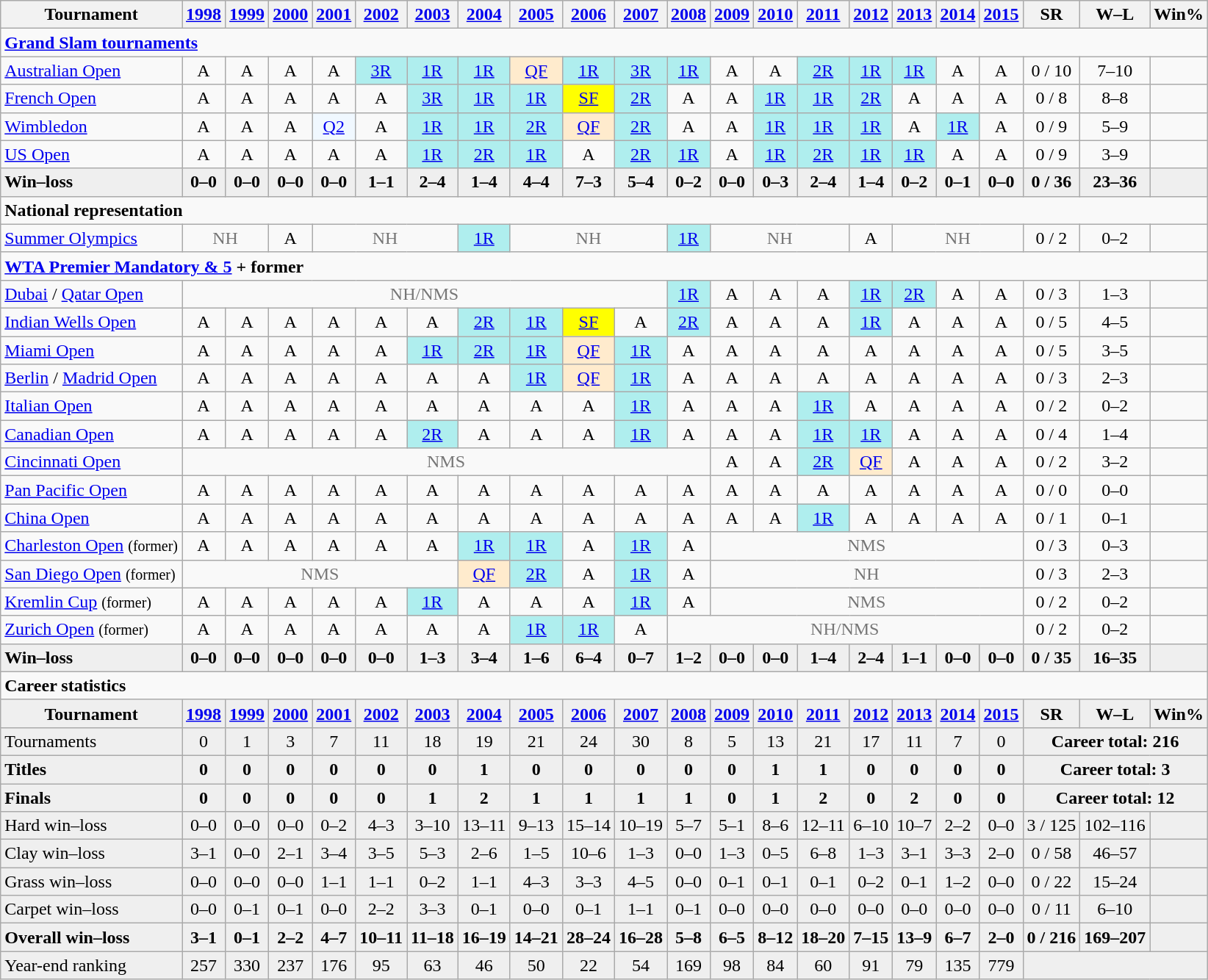<table class="wikitable nowrap" style=text-align:center;>
<tr>
<th>Tournament</th>
<th><a href='#'>1998</a></th>
<th><a href='#'>1999</a></th>
<th><a href='#'>2000</a></th>
<th><a href='#'>2001</a></th>
<th><a href='#'>2002</a></th>
<th><a href='#'>2003</a></th>
<th><a href='#'>2004</a></th>
<th><a href='#'>2005</a></th>
<th><a href='#'>2006</a></th>
<th><a href='#'>2007</a></th>
<th><a href='#'>2008</a></th>
<th><a href='#'>2009</a></th>
<th><a href='#'>2010</a></th>
<th><a href='#'>2011</a></th>
<th><a href='#'>2012</a></th>
<th><a href='#'>2013</a></th>
<th><a href='#'>2014</a></th>
<th><a href='#'>2015</a></th>
<th>SR</th>
<th>W–L</th>
<th>Win%</th>
</tr>
<tr>
<td colspan="22" align="left"><strong><a href='#'>Grand Slam tournaments</a></strong></td>
</tr>
<tr>
<td align="left"><a href='#'>Australian Open</a></td>
<td>A</td>
<td>A</td>
<td>A</td>
<td>A</td>
<td bgcolor="afeeee"><a href='#'>3R</a></td>
<td bgcolor="afeeee"><a href='#'>1R</a></td>
<td bgcolor="afeeee"><a href='#'>1R</a></td>
<td bgcolor="ffebcd"><a href='#'>QF</a></td>
<td bgcolor="afeeee"><a href='#'>1R</a></td>
<td bgcolor="afeeee"><a href='#'>3R</a></td>
<td bgcolor="afeeee"><a href='#'>1R</a></td>
<td>A</td>
<td>A</td>
<td bgcolor="afeeee"><a href='#'>2R</a></td>
<td bgcolor="afeeee"><a href='#'>1R</a></td>
<td bgcolor="afeeee"><a href='#'>1R</a></td>
<td>A</td>
<td>A</td>
<td>0 / 10</td>
<td>7–10</td>
<td></td>
</tr>
<tr>
<td align="left"><a href='#'>French Open</a></td>
<td>A</td>
<td>A</td>
<td>A</td>
<td>A</td>
<td>A</td>
<td bgcolor="afeeee"><a href='#'>3R</a></td>
<td bgcolor="afeeee"><a href='#'>1R</a></td>
<td bgcolor="afeeee"><a href='#'>1R</a></td>
<td bgcolor="yellow"><a href='#'>SF</a></td>
<td bgcolor="afeeee"><a href='#'>2R</a></td>
<td>A</td>
<td>A</td>
<td bgcolor="afeeee"><a href='#'>1R</a></td>
<td bgcolor="afeeee"><a href='#'>1R</a></td>
<td bgcolor="afeeee"><a href='#'>2R</a></td>
<td>A</td>
<td>A</td>
<td>A</td>
<td>0 / 8</td>
<td>8–8</td>
<td></td>
</tr>
<tr>
<td align="left"><a href='#'>Wimbledon</a></td>
<td>A</td>
<td>A</td>
<td>A</td>
<td bgcolor=f0f8ff><a href='#'>Q2</a></td>
<td>A</td>
<td bgcolor="afeeee"><a href='#'>1R</a></td>
<td bgcolor="afeeee"><a href='#'>1R</a></td>
<td bgcolor="afeeee"><a href='#'>2R</a></td>
<td bgcolor="ffebcd"><a href='#'>QF</a></td>
<td bgcolor="afeeee"><a href='#'>2R</a></td>
<td>A</td>
<td>A</td>
<td bgcolor="afeeee"><a href='#'>1R</a></td>
<td bgcolor="afeeee"><a href='#'>1R</a></td>
<td bgcolor="afeeee"><a href='#'>1R</a></td>
<td>A</td>
<td bgcolor="afeeee"><a href='#'>1R</a></td>
<td>A</td>
<td>0 / 9</td>
<td>5–9</td>
<td></td>
</tr>
<tr>
<td align="left"><a href='#'>US Open</a></td>
<td>A</td>
<td>A</td>
<td>A</td>
<td>A</td>
<td>A</td>
<td bgcolor="afeeee"><a href='#'>1R</a></td>
<td bgcolor="afeeee"><a href='#'>2R</a></td>
<td bgcolor="afeeee"><a href='#'>1R</a></td>
<td>A</td>
<td bgcolor="afeeee"><a href='#'>2R</a></td>
<td bgcolor="afeeee"><a href='#'>1R</a></td>
<td>A</td>
<td bgcolor="afeeee"><a href='#'>1R</a></td>
<td bgcolor="afeeee"><a href='#'>2R</a></td>
<td bgcolor="afeeee"><a href='#'>1R</a></td>
<td bgcolor="afeeee"><a href='#'>1R</a></td>
<td>A</td>
<td>A</td>
<td>0 / 9</td>
<td>3–9</td>
<td></td>
</tr>
<tr style=background:#efefef;font-weight:bold>
<td style="text-align:left">Win–loss</td>
<td>0–0</td>
<td>0–0</td>
<td>0–0</td>
<td>0–0</td>
<td>1–1</td>
<td>2–4</td>
<td>1–4</td>
<td>4–4</td>
<td>7–3</td>
<td>5–4</td>
<td>0–2</td>
<td>0–0</td>
<td>0–3</td>
<td>2–4</td>
<td>1–4</td>
<td>0–2</td>
<td>0–1</td>
<td>0–0</td>
<td>0 / 36</td>
<td>23–36</td>
<td></td>
</tr>
<tr>
<td colspan="22" align="left"><strong>National representation</strong></td>
</tr>
<tr>
<td align="left"><a href='#'>Summer Olympics</a></td>
<td colspan="2"  style=color:#767676>NH</td>
<td>A</td>
<td colspan="3" style=color:#767676>NH</td>
<td bgcolor="afeeee"><a href='#'>1R</a></td>
<td colspan="3" style=color:#767676>NH</td>
<td bgcolor="afeeee"><a href='#'>1R</a></td>
<td colspan="3" style=color:#767676>NH</td>
<td>A</td>
<td colspan="3" style=color:#767676>NH</td>
<td>0 / 2</td>
<td>0–2</td>
<td></td>
</tr>
<tr>
<td colspan="22" align="left"><strong><a href='#'>WTA Premier Mandatory & 5</a> + former</strong></td>
</tr>
<tr>
<td align="left"><a href='#'>Dubai</a> / <a href='#'>Qatar Open</a></td>
<td colspan="10"  style=color:#767676>NH/NMS</td>
<td bgcolor="afeeee"><a href='#'>1R</a></td>
<td>A</td>
<td>A</td>
<td>A</td>
<td bgcolor="afeeee"><a href='#'>1R</a></td>
<td bgcolor="afeeee"><a href='#'>2R</a></td>
<td>A</td>
<td>A</td>
<td>0 / 3</td>
<td>1–3</td>
<td></td>
</tr>
<tr>
<td align="left"><a href='#'>Indian Wells Open</a></td>
<td>A</td>
<td>A</td>
<td>A</td>
<td>A</td>
<td>A</td>
<td>A</td>
<td bgcolor="afeeee"><a href='#'>2R</a></td>
<td bgcolor="afeeee"><a href='#'>1R</a></td>
<td bgcolor="yellow"><a href='#'>SF</a></td>
<td>A</td>
<td bgcolor="afeeee"><a href='#'>2R</a></td>
<td>A</td>
<td>A</td>
<td>A</td>
<td bgcolor="afeeee"><a href='#'>1R</a></td>
<td>A</td>
<td>A</td>
<td>A</td>
<td>0 / 5</td>
<td>4–5</td>
<td></td>
</tr>
<tr>
<td align="left"><a href='#'>Miami Open</a></td>
<td>A</td>
<td>A</td>
<td>A</td>
<td>A</td>
<td>A</td>
<td bgcolor="afeeee"><a href='#'>1R</a></td>
<td bgcolor="afeeee"><a href='#'>2R</a></td>
<td bgcolor="afeeee"><a href='#'>1R</a></td>
<td bgcolor="ffebcd"><a href='#'>QF</a></td>
<td bgcolor="afeeee"><a href='#'>1R</a></td>
<td>A</td>
<td>A</td>
<td>A</td>
<td>A</td>
<td>A</td>
<td>A</td>
<td>A</td>
<td>A</td>
<td>0 / 5</td>
<td>3–5</td>
<td></td>
</tr>
<tr>
<td align="left"><a href='#'>Berlin</a> / <a href='#'>Madrid Open</a></td>
<td>A</td>
<td>A</td>
<td>A</td>
<td>A</td>
<td>A</td>
<td>A</td>
<td>A</td>
<td bgcolor="afeeee"><a href='#'>1R</a></td>
<td bgcolor="ffebcd"><a href='#'>QF</a></td>
<td bgcolor="afeeee"><a href='#'>1R</a></td>
<td>A</td>
<td>A</td>
<td>A</td>
<td>A</td>
<td>A</td>
<td>A</td>
<td>A</td>
<td>A</td>
<td>0 / 3</td>
<td>2–3</td>
<td></td>
</tr>
<tr>
<td align="left"><a href='#'>Italian Open</a></td>
<td>A</td>
<td>A</td>
<td>A</td>
<td>A</td>
<td>A</td>
<td>A</td>
<td>A</td>
<td>A</td>
<td>A</td>
<td bgcolor="afeeee"><a href='#'>1R</a></td>
<td>A</td>
<td>A</td>
<td>A</td>
<td bgcolor="afeeee"><a href='#'>1R</a></td>
<td>A</td>
<td>A</td>
<td>A</td>
<td>A</td>
<td>0 / 2</td>
<td>0–2</td>
<td></td>
</tr>
<tr>
<td align="left"><a href='#'>Canadian Open</a></td>
<td>A</td>
<td>A</td>
<td>A</td>
<td>A</td>
<td>A</td>
<td bgcolor="afeeee"><a href='#'>2R</a></td>
<td>A</td>
<td>A</td>
<td>A</td>
<td bgcolor="afeeee"><a href='#'>1R</a></td>
<td>A</td>
<td>A</td>
<td>A</td>
<td bgcolor="afeeee"><a href='#'>1R</a></td>
<td bgcolor="afeeee"><a href='#'>1R</a></td>
<td>A</td>
<td>A</td>
<td>A</td>
<td>0 / 4</td>
<td>1–4</td>
<td></td>
</tr>
<tr>
<td align="left"><a href='#'>Cincinnati Open</a></td>
<td colspan="11"  style=color:#767676>NMS</td>
<td>A</td>
<td>A</td>
<td bgcolor="afeeee"><a href='#'>2R</a></td>
<td bgcolor="ffebcd"><a href='#'>QF</a></td>
<td>A</td>
<td>A</td>
<td>A</td>
<td>0 / 2</td>
<td>3–2</td>
<td></td>
</tr>
<tr>
<td align="left"><a href='#'>Pan Pacific Open</a></td>
<td>A</td>
<td>A</td>
<td>A</td>
<td>A</td>
<td>A</td>
<td>A</td>
<td>A</td>
<td>A</td>
<td>A</td>
<td>A</td>
<td>A</td>
<td>A</td>
<td>A</td>
<td>A</td>
<td>A</td>
<td>A</td>
<td>A</td>
<td>A</td>
<td>0 / 0</td>
<td>0–0</td>
<td></td>
</tr>
<tr>
<td align="left"><a href='#'>China Open</a></td>
<td>A</td>
<td>A</td>
<td>A</td>
<td>A</td>
<td>A</td>
<td>A</td>
<td>A</td>
<td>A</td>
<td>A</td>
<td>A</td>
<td>A</td>
<td>A</td>
<td>A</td>
<td bgcolor="afeeee"><a href='#'>1R</a></td>
<td>A</td>
<td>A</td>
<td>A</td>
<td>A</td>
<td>0 / 1</td>
<td>0–1</td>
<td></td>
</tr>
<tr>
<td align="left"><a href='#'>Charleston Open</a> <small>(former)</small></td>
<td>A</td>
<td>A</td>
<td>A</td>
<td>A</td>
<td>A</td>
<td>A</td>
<td bgcolor="afeeee"><a href='#'>1R</a></td>
<td bgcolor="afeeee"><a href='#'>1R</a></td>
<td>A</td>
<td bgcolor="afeeee"><a href='#'>1R</a></td>
<td>A</td>
<td colspan="7" style=color:#767676>NMS</td>
<td>0 / 3</td>
<td>0–3</td>
<td></td>
</tr>
<tr>
<td align="left"><a href='#'>San Diego Open</a> <small>(former)</small></td>
<td colspan="6"  style=color:#767676>NMS</td>
<td bgcolor="ffebcd"><a href='#'>QF</a></td>
<td bgcolor="afeeee"><a href='#'>2R</a></td>
<td>A</td>
<td bgcolor="afeeee"><a href='#'>1R</a></td>
<td>A</td>
<td colspan="7" style=color:#767676>NH</td>
<td>0 / 3</td>
<td>2–3</td>
<td></td>
</tr>
<tr>
<td align="left"><a href='#'>Kremlin Cup</a> <small>(former)</small></td>
<td>A</td>
<td>A</td>
<td>A</td>
<td>A</td>
<td>A</td>
<td bgcolor="afeeee"><a href='#'>1R</a></td>
<td>A</td>
<td>A</td>
<td>A</td>
<td bgcolor="afeeee"><a href='#'>1R</a></td>
<td>A</td>
<td colspan="7" style=color:#767676>NMS</td>
<td>0 / 2</td>
<td>0–2</td>
<td></td>
</tr>
<tr>
<td align="left"><a href='#'>Zurich Open</a> <small>(former)</small></td>
<td>A</td>
<td>A</td>
<td>A</td>
<td>A</td>
<td>A</td>
<td>A</td>
<td>A</td>
<td bgcolor="afeeee"><a href='#'>1R</a></td>
<td bgcolor="afeeee"><a href='#'>1R</a></td>
<td>A</td>
<td colspan="8" style=color:#767676>NH/NMS</td>
<td>0 / 2</td>
<td>0–2</td>
<td></td>
</tr>
<tr style=background:#efefef;font-weight:bold>
<td align="left">Win–loss</td>
<td>0–0</td>
<td>0–0</td>
<td>0–0</td>
<td>0–0</td>
<td>0–0</td>
<td>1–3</td>
<td>3–4</td>
<td>1–6</td>
<td>6–4</td>
<td>0–7</td>
<td>1–2</td>
<td>0–0</td>
<td>0–0</td>
<td>1–4</td>
<td>2–4</td>
<td>1–1</td>
<td>0–0</td>
<td>0–0</td>
<td>0 / 35</td>
<td>16–35</td>
<td></td>
</tr>
<tr>
<td colspan="22" align="left"><strong>Career statistics</strong></td>
</tr>
<tr style=background:#efefef;font-weight:bold>
<td>Tournament</td>
<td><a href='#'>1998</a></td>
<td><a href='#'>1999</a></td>
<td><a href='#'>2000</a></td>
<td><a href='#'>2001</a></td>
<td><a href='#'>2002</a></td>
<td><a href='#'>2003</a></td>
<td><a href='#'>2004</a></td>
<td><a href='#'>2005</a></td>
<td><a href='#'>2006</a></td>
<td><a href='#'>2007</a></td>
<td><a href='#'>2008</a></td>
<td><a href='#'>2009</a></td>
<td><a href='#'>2010</a></td>
<td><a href='#'>2011</a></td>
<td><a href='#'>2012</a></td>
<td><a href='#'>2013</a></td>
<td><a href='#'>2014</a></td>
<td><a href='#'>2015</a></td>
<td>SR</td>
<td>W–L</td>
<td>Win%</td>
</tr>
<tr bgcolor=efefef>
<td align="left">Tournaments</td>
<td>0</td>
<td>1</td>
<td>3</td>
<td>7</td>
<td>11</td>
<td>18</td>
<td>19</td>
<td>21</td>
<td>24</td>
<td>30</td>
<td>8</td>
<td>5</td>
<td>13</td>
<td>21</td>
<td>17</td>
<td>11</td>
<td>7</td>
<td>0</td>
<td colspan="3"><strong>Career total: 216</strong></td>
</tr>
<tr style=background:#efefef;font-weight:bold>
<td align=left>Titles</td>
<td>0</td>
<td>0</td>
<td>0</td>
<td>0</td>
<td>0</td>
<td>0</td>
<td>1</td>
<td>0</td>
<td>0</td>
<td>0</td>
<td>0</td>
<td>0</td>
<td>1</td>
<td>1</td>
<td>0</td>
<td>0</td>
<td>0</td>
<td>0</td>
<td colspan="3">Career total: 3</td>
</tr>
<tr style=background:#efefef;font-weight:bold>
<td align=left>Finals</td>
<td>0</td>
<td>0</td>
<td>0</td>
<td>0</td>
<td>0</td>
<td>1</td>
<td>2</td>
<td>1</td>
<td>1</td>
<td>1</td>
<td>1</td>
<td>0</td>
<td>1</td>
<td>2</td>
<td>0</td>
<td>2</td>
<td>0</td>
<td>0</td>
<td colspan="3">Career total: 12</td>
</tr>
<tr bgcolor=efefef>
<td align=left>Hard win–loss</td>
<td>0–0</td>
<td>0–0</td>
<td>0–0</td>
<td>0–2</td>
<td>4–3</td>
<td>3–10</td>
<td>13–11</td>
<td>9–13</td>
<td>15–14</td>
<td>10–19</td>
<td>5–7</td>
<td>5–1</td>
<td>8–6</td>
<td>12–11</td>
<td>6–10</td>
<td>10–7</td>
<td>2–2</td>
<td>0–0</td>
<td>3 / 125</td>
<td>102–116</td>
<td></td>
</tr>
<tr bgcolor=efefef>
<td align=left>Clay win–loss</td>
<td>3–1</td>
<td>0–0</td>
<td>2–1</td>
<td>3–4</td>
<td>3–5</td>
<td>5–3</td>
<td>2–6</td>
<td>1–5</td>
<td>10–6</td>
<td>1–3</td>
<td>0–0</td>
<td>1–3</td>
<td>0–5</td>
<td>6–8</td>
<td>1–3</td>
<td>3–1</td>
<td>3–3</td>
<td>2–0</td>
<td>0 / 58</td>
<td>46–57</td>
<td></td>
</tr>
<tr bgcolor=efefef>
<td align=left>Grass win–loss</td>
<td>0–0</td>
<td>0–0</td>
<td>0–0</td>
<td>1–1</td>
<td>1–1</td>
<td>0–2</td>
<td>1–1</td>
<td>4–3</td>
<td>3–3</td>
<td>4–5</td>
<td>0–0</td>
<td>0–1</td>
<td>0–1</td>
<td>0–1</td>
<td>0–2</td>
<td>0–1</td>
<td>1–2</td>
<td>0–0</td>
<td>0 / 22</td>
<td>15–24</td>
<td></td>
</tr>
<tr bgcolor=efefef>
<td align=left>Carpet win–loss</td>
<td>0–0</td>
<td>0–1</td>
<td>0–1</td>
<td>0–0</td>
<td>2–2</td>
<td>3–3</td>
<td>0–1</td>
<td>0–0</td>
<td>0–1</td>
<td>1–1</td>
<td>0–1</td>
<td>0–0</td>
<td>0–0</td>
<td>0–0</td>
<td>0–0</td>
<td>0–0</td>
<td>0–0</td>
<td>0–0</td>
<td>0 / 11</td>
<td>6–10</td>
<td></td>
</tr>
<tr style=background:#efefef;font-weight:bold>
<td align=left>Overall win–loss</td>
<td>3–1</td>
<td>0–1</td>
<td>2–2</td>
<td>4–7</td>
<td>10–11</td>
<td>11–18</td>
<td>16–19</td>
<td>14–21</td>
<td>28–24</td>
<td>16–28</td>
<td>5–8</td>
<td>6–5</td>
<td>8–12</td>
<td>18–20</td>
<td>7–15</td>
<td>13–9</td>
<td>6–7</td>
<td>2–0</td>
<td>0 / 216</td>
<td>169–207</td>
<td></td>
</tr>
<tr bgcolor=efefef>
<td align=left>Year-end ranking</td>
<td>257</td>
<td>330</td>
<td>237</td>
<td>176</td>
<td>95</td>
<td>63</td>
<td>46</td>
<td>50</td>
<td>22</td>
<td>54</td>
<td>169</td>
<td>98</td>
<td>84</td>
<td>60</td>
<td>91</td>
<td>79</td>
<td>135</td>
<td>779</td>
<td colspan="3"></td>
</tr>
</table>
